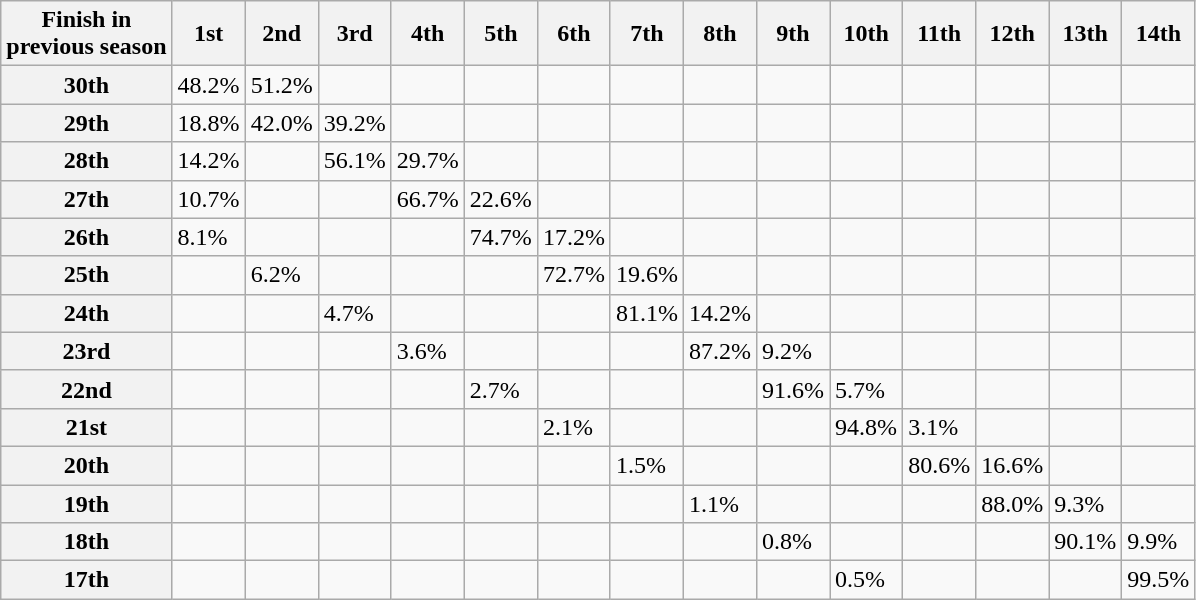<table class="wikitable">
<tr>
<th>Finish in <br> previous season</th>
<th>1st</th>
<th>2nd</th>
<th>3rd</th>
<th>4th</th>
<th>5th</th>
<th>6th</th>
<th>7th</th>
<th>8th</th>
<th>9th</th>
<th>10th</th>
<th>11th</th>
<th>12th</th>
<th>13th</th>
<th>14th</th>
</tr>
<tr>
<th>30th</th>
<td>48.2%</td>
<td>51.2%</td>
<td></td>
<td></td>
<td></td>
<td></td>
<td></td>
<td></td>
<td></td>
<td></td>
<td></td>
<td></td>
<td></td>
<td></td>
</tr>
<tr>
<th>29th</th>
<td>18.8%</td>
<td>42.0%</td>
<td>39.2%</td>
<td></td>
<td></td>
<td></td>
<td></td>
<td></td>
<td></td>
<td></td>
<td></td>
<td></td>
<td></td>
<td></td>
</tr>
<tr>
<th>28th</th>
<td>14.2%</td>
<td></td>
<td>56.1%</td>
<td>29.7%</td>
<td></td>
<td></td>
<td></td>
<td></td>
<td></td>
<td></td>
<td></td>
<td></td>
<td></td>
<td></td>
</tr>
<tr>
<th>27th</th>
<td>10.7%</td>
<td></td>
<td></td>
<td>66.7%</td>
<td>22.6%</td>
<td></td>
<td></td>
<td></td>
<td></td>
<td></td>
<td></td>
<td></td>
<td></td>
<td></td>
</tr>
<tr>
<th>26th</th>
<td>8.1%</td>
<td></td>
<td></td>
<td></td>
<td>74.7%</td>
<td>17.2%</td>
<td></td>
<td></td>
<td></td>
<td></td>
<td></td>
<td></td>
<td></td>
<td></td>
</tr>
<tr>
<th>25th</th>
<td></td>
<td>6.2%</td>
<td></td>
<td></td>
<td></td>
<td>72.7%</td>
<td>19.6%</td>
<td></td>
<td></td>
<td></td>
<td></td>
<td></td>
<td></td>
<td></td>
</tr>
<tr>
<th>24th</th>
<td></td>
<td></td>
<td>4.7%</td>
<td></td>
<td></td>
<td></td>
<td>81.1%</td>
<td>14.2%</td>
<td></td>
<td></td>
<td></td>
<td></td>
<td></td>
<td></td>
</tr>
<tr>
<th>23rd</th>
<td></td>
<td></td>
<td></td>
<td>3.6%</td>
<td></td>
<td></td>
<td></td>
<td>87.2%</td>
<td>9.2%</td>
<td></td>
<td></td>
<td></td>
<td></td>
<td></td>
</tr>
<tr>
<th>22nd</th>
<td></td>
<td></td>
<td></td>
<td></td>
<td>2.7%</td>
<td></td>
<td></td>
<td></td>
<td>91.6%</td>
<td>5.7%</td>
<td></td>
<td></td>
<td></td>
<td></td>
</tr>
<tr>
<th>21st</th>
<td></td>
<td></td>
<td></td>
<td></td>
<td></td>
<td>2.1%</td>
<td></td>
<td></td>
<td></td>
<td>94.8%</td>
<td>3.1%</td>
<td></td>
<td></td>
<td></td>
</tr>
<tr>
<th>20th</th>
<td></td>
<td></td>
<td></td>
<td></td>
<td></td>
<td></td>
<td>1.5%</td>
<td></td>
<td></td>
<td></td>
<td>80.6%</td>
<td>16.6%</td>
<td></td>
<td></td>
</tr>
<tr>
<th>19th</th>
<td></td>
<td></td>
<td></td>
<td></td>
<td></td>
<td></td>
<td></td>
<td>1.1%</td>
<td></td>
<td></td>
<td></td>
<td>88.0%</td>
<td>9.3%</td>
<td></td>
</tr>
<tr>
<th>18th</th>
<td></td>
<td></td>
<td></td>
<td></td>
<td></td>
<td></td>
<td></td>
<td></td>
<td>0.8%</td>
<td></td>
<td></td>
<td></td>
<td>90.1%</td>
<td>9.9%</td>
</tr>
<tr>
<th>17th</th>
<td></td>
<td></td>
<td></td>
<td></td>
<td></td>
<td></td>
<td></td>
<td></td>
<td></td>
<td>0.5%</td>
<td></td>
<td></td>
<td></td>
<td>99.5%</td>
</tr>
</table>
